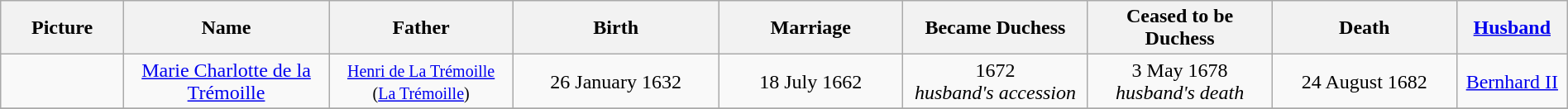<table width=100% class="wikitable">
<tr>
<th width = "6%">Picture</th>
<th width = "10%">Name</th>
<th width = "9%">Father</th>
<th width = "10%">Birth</th>
<th width = "9%">Marriage</th>
<th width = "9%">Became Duchess</th>
<th width = "9%">Ceased to be Duchess</th>
<th width = "9%">Death</th>
<th width = "5%"><a href='#'>Husband</a></th>
</tr>
<tr>
<td align="center"></td>
<td align="center"><a href='#'>Marie Charlotte de la Trémoille</a></td>
<td align="center"><small><a href='#'>Henri de La Trémoille</a><br>(<a href='#'>La Trémoille</a>)</small></td>
<td align="center">26 January 1632</td>
<td align="center">18 July 1662</td>
<td align="center">1672<br><em>husband's accession</em></td>
<td align="center">3 May 1678<br><em>husband's death</em></td>
<td align="center">24 August 1682</td>
<td align="center"><a href='#'>Bernhard II</a></td>
</tr>
<tr>
</tr>
</table>
